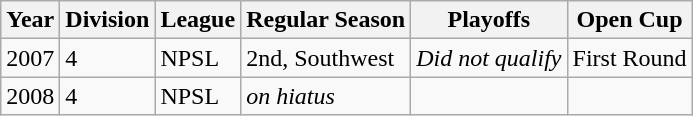<table class="wikitable">
<tr>
<th>Year</th>
<th>Division</th>
<th>League</th>
<th>Regular Season</th>
<th>Playoffs</th>
<th>Open Cup</th>
</tr>
<tr>
<td>2007</td>
<td>4</td>
<td>NPSL</td>
<td>2nd, Southwest</td>
<td><em>Did not qualify</em></td>
<td>First Round</td>
</tr>
<tr>
<td>2008</td>
<td>4</td>
<td>NPSL</td>
<td><em>on hiatus</em></td>
<td></td>
<td></td>
</tr>
</table>
